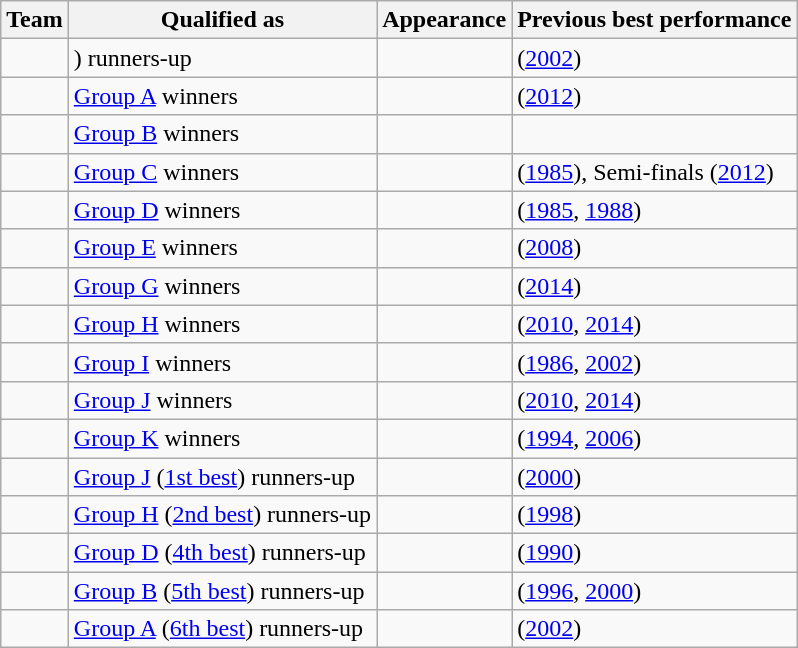<table class="wikitable sortable">
<tr>
<th>Team</th>
<th>Qualified as</th>
<th>Appearance</th>
<th>Previous best performance</th>
</tr>
<tr>
<td></td>
<td>) runners-up</td>
<td></td>
<td> (<a href='#'>2002</a>)</td>
</tr>
<tr>
<td></td>
<td><a href='#'>Group A</a> winners</td>
<td></td>
<td> (<a href='#'>2012</a>)</td>
</tr>
<tr>
<td></td>
<td><a href='#'>Group B</a> winners</td>
<td></td>
<td></td>
</tr>
<tr>
<td></td>
<td><a href='#'>Group C</a> winners</td>
<td></td>
<td> (<a href='#'>1985</a>), Semi-finals (<a href='#'>2012</a>)</td>
</tr>
<tr>
<td></td>
<td><a href='#'>Group D</a> winners</td>
<td></td>
<td> (<a href='#'>1985</a>, <a href='#'>1988</a>)</td>
</tr>
<tr>
<td></td>
<td><a href='#'>Group E</a> winners</td>
<td></td>
<td> (<a href='#'>2008</a>)</td>
</tr>
<tr>
<td></td>
<td><a href='#'>Group G</a> winners</td>
<td></td>
<td> (<a href='#'>2014</a>)</td>
</tr>
<tr>
<td></td>
<td><a href='#'>Group H</a> winners</td>
<td></td>
<td> (<a href='#'>2010</a>, <a href='#'>2014</a>)</td>
</tr>
<tr>
<td></td>
<td><a href='#'>Group I</a> winners</td>
<td></td>
<td> (<a href='#'>1986</a>, <a href='#'>2002</a>)</td>
</tr>
<tr>
<td></td>
<td><a href='#'>Group J</a> winners</td>
<td></td>
<td> (<a href='#'>2010</a>, <a href='#'>2014</a>)</td>
</tr>
<tr>
<td></td>
<td><a href='#'>Group K</a> winners</td>
<td></td>
<td> (<a href='#'>1994</a>, <a href='#'>2006</a>)</td>
</tr>
<tr>
<td></td>
<td><a href='#'>Group J</a> (<a href='#'>1st best</a>) runners-up</td>
<td></td>
<td> (<a href='#'>2000</a>)</td>
</tr>
<tr>
<td></td>
<td><a href='#'>Group H</a> (<a href='#'>2nd best</a>) runners-up</td>
<td></td>
<td> (<a href='#'>1998</a>)</td>
</tr>
<tr>
<td></td>
<td><a href='#'>Group D</a> (<a href='#'>4th best</a>) runners-up</td>
<td></td>
<td> (<a href='#'>1990</a>)</td>
</tr>
<tr>
<td></td>
<td><a href='#'>Group B</a> (<a href='#'>5th best</a>) runners-up</td>
<td></td>
<td> (<a href='#'>1996</a>, <a href='#'>2000</a>)</td>
</tr>
<tr>
<td></td>
<td><a href='#'>Group A</a> (<a href='#'>6th best</a>) runners-up</td>
<td></td>
<td> (<a href='#'>2002</a>)</td>
</tr>
</table>
